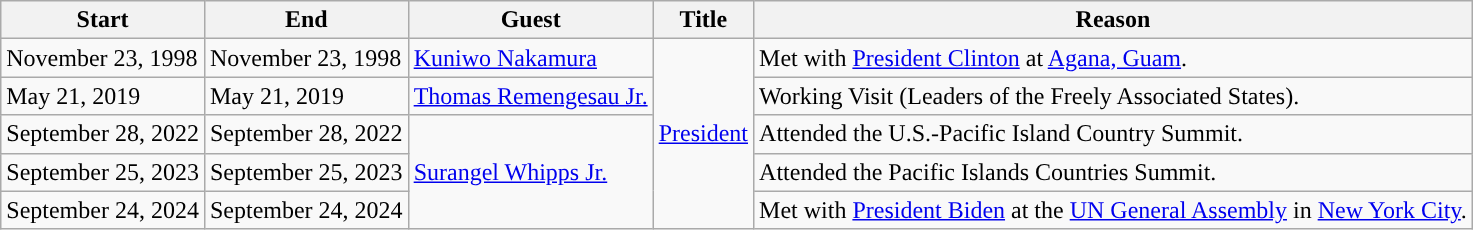<table class="wikitable sortable">
<tr>
<th>Start</th>
<th>End</th>
<th>Guest</th>
<th>Title</th>
<th>Reason</th>
</tr>
<tr>
<td>November 23, 1998</td>
<td>November 23, 1998</td>
<td><a href='#'>Kuniwo Nakamura</a></td>
<td rowspan=5><a href='#'>President</a></td>
<td>Met with <a href='#'>President Clinton</a> at <a href='#'>Agana, Guam</a>.</td>
</tr>
<tr>
<td>May 21, 2019</td>
<td>May 21, 2019</td>
<td><a href='#'>Thomas Remengesau Jr.</a></td>
<td>Working Visit (Leaders of the Freely Associated States).</td>
</tr>
<tr>
<td>September 28, 2022</td>
<td>September 28, 2022</td>
<td rowspan=3><a href='#'>Surangel Whipps Jr.</a></td>
<td>Attended the U.S.-Pacific Island Country Summit.</td>
</tr>
<tr>
<td>September 25, 2023</td>
<td>September 25, 2023</td>
<td>Attended the Pacific Islands Countries Summit.</td>
</tr>
<tr>
<td>September 24, 2024</td>
<td>September 24, 2024</td>
<td>Met with <a href='#'>President Biden</a> at the <a href='#'>UN General Assembly</a> in <a href='#'>New York City</a>.</td>
</tr>
</table>
